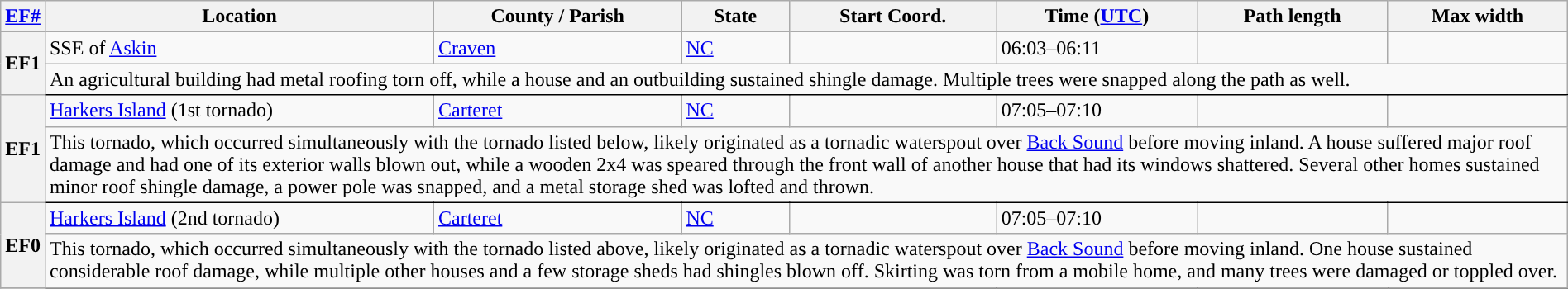<table class="wikitable sortable" style="width:100%;">
<tr>
<th scope="col" width="2%" align="center"><a href='#'>EF#</a></th>
<th scope="col" align="center" class="unsortable">Location</th>
<th scope="col" align="center" class="unsortable">County / Parish</th>
<th scope="col" align="center">State</th>
<th scope="col" align="center">Start Coord.</th>
<th scope="col" align="center">Time (<a href='#'>UTC</a>)</th>
<th scope="col" align="center">Path length</th>
<th scope="col" align="center">Max width</th>
</tr>
<tr>
<th scope="row" rowspan="2" style="background-color:#">EF1</th>
<td>SSE of <a href='#'>Askin</a></td>
<td><a href='#'>Craven</a></td>
<td><a href='#'>NC</a></td>
<td></td>
<td>06:03–06:11</td>
<td></td>
<td></td>
</tr>
<tr class="expand-child">
<td colspan="8" style="border-bottom: 1px solid black;">An agricultural building had metal roofing torn off, while a house and an outbuilding sustained shingle damage. Multiple trees were snapped along the path as well.</td>
</tr>
<tr>
<th scope="row" rowspan="2" style="background-color:#">EF1</th>
<td><a href='#'>Harkers Island</a> (1st tornado)</td>
<td><a href='#'>Carteret</a></td>
<td><a href='#'>NC</a></td>
<td></td>
<td>07:05–07:10</td>
<td></td>
<td></td>
</tr>
<tr class="expand-child">
<td colspan="8" style="border-bottom: 1px solid black;">This tornado, which occurred simultaneously with the tornado listed below, likely originated as a tornadic waterspout over <a href='#'>Back Sound</a> before moving inland. A house suffered major roof damage and had one of its exterior walls blown out, while a wooden 2x4 was speared through the front wall of another house that had its windows shattered. Several other homes sustained minor roof shingle damage, a power pole was snapped, and a metal storage shed was lofted and thrown.</td>
</tr>
<tr>
<th scope="row" rowspan="2" style="background-color:#">EF0</th>
<td><a href='#'>Harkers Island</a> (2nd tornado)</td>
<td><a href='#'>Carteret</a></td>
<td><a href='#'>NC</a></td>
<td></td>
<td>07:05–07:10</td>
<td></td>
<td></td>
</tr>
<tr class="expand-child">
<td colspan="8" style="border-bottom: 1px solid black;">This tornado, which occurred simultaneously with the tornado listed above, likely originated as a tornadic waterspout over <a href='#'>Back Sound</a> before moving inland. One house sustained considerable roof damage, while multiple other houses and a few storage sheds had shingles blown off. Skirting was torn from a mobile home, and many trees were damaged or toppled over.</td>
</tr>
<tr>
</tr>
</table>
